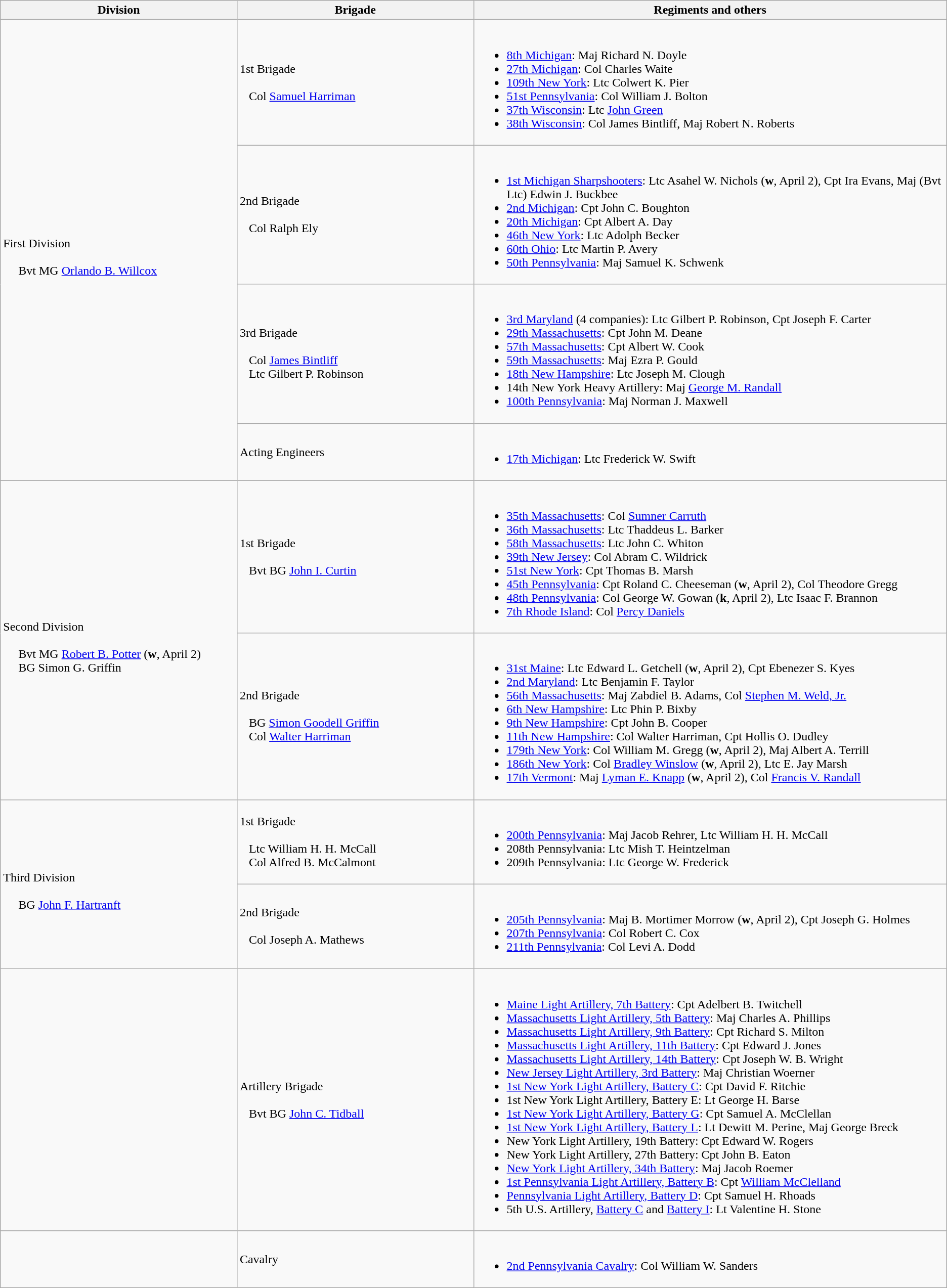<table class="wikitable">
<tr>
<th style="width:25%;">Division</th>
<th style="width:25%;">Brigade</th>
<th>Regiments and others</th>
</tr>
<tr>
<td rowspan=4><br>First Division<br><br>    
Bvt MG <a href='#'>Orlando B. Willcox</a>
</td>
<td>1st Brigade<br><br>  
Col <a href='#'>Samuel Harriman</a></td>
<td><br><ul><li><a href='#'>8th Michigan</a>: Maj Richard N. Doyle</li><li><a href='#'>27th Michigan</a>: Col Charles Waite</li><li><a href='#'>109th New York</a>: Ltc Colwert K. Pier</li><li><a href='#'>51st Pennsylvania</a>: Col William J. Bolton</li><li><a href='#'>37th Wisconsin</a>: Ltc <a href='#'>John Green</a></li><li><a href='#'>38th Wisconsin</a>: Col James Bintliff, Maj Robert N. Roberts</li></ul></td>
</tr>
<tr>
<td>2nd Brigade<br><br>  
Col Ralph Ely</td>
<td><br><ul><li><a href='#'>1st Michigan Sharpshooters</a>: Ltc Asahel W. Nichols (<strong>w</strong>, April 2), Cpt Ira Evans,  Maj (Bvt Ltc) Edwin J. Buckbee</li><li><a href='#'>2nd Michigan</a>: Cpt John C. Boughton</li><li><a href='#'>20th Michigan</a>: Cpt Albert A. Day</li><li><a href='#'>46th New York</a>: Ltc Adolph Becker</li><li><a href='#'>60th Ohio</a>: Ltc Martin P. Avery</li><li><a href='#'>50th Pennsylvania</a>: Maj Samuel K. Schwenk</li></ul></td>
</tr>
<tr>
<td>3rd Brigade<br><br>  
Col <a href='#'>James Bintliff</a>
<br>  
Ltc Gilbert P. Robinson</td>
<td><br><ul><li><a href='#'>3rd Maryland</a> (4 companies): Ltc Gilbert P. Robinson, Cpt Joseph F. Carter</li><li><a href='#'>29th Massachusetts</a>: Cpt John M. Deane</li><li><a href='#'>57th Massachusetts</a>: Cpt Albert W. Cook</li><li><a href='#'>59th Massachusetts</a>: Maj Ezra P. Gould</li><li><a href='#'>18th New Hampshire</a>: Ltc Joseph M. Clough</li><li>14th New York Heavy Artillery:  Maj <a href='#'>George M. Randall</a></li><li><a href='#'>100th Pennsylvania</a>: Maj Norman J. Maxwell</li></ul></td>
</tr>
<tr>
<td>Acting Engineers</td>
<td><br><ul><li><a href='#'>17th Michigan</a>: Ltc Frederick W. Swift</li></ul></td>
</tr>
<tr>
<td rowspan=2><br>Second Division<br><br>    
Bvt MG <a href='#'>Robert B. Potter</a> (<strong>w</strong>, April 2)
<br>    
BG Simon G. Griffin
</td>
<td>1st Brigade<br><br>  
Bvt BG <a href='#'>John I. Curtin</a></td>
<td><br><ul><li><a href='#'>35th Massachusetts</a>: Col <a href='#'>Sumner Carruth</a></li><li><a href='#'>36th Massachusetts</a>: Ltc Thaddeus L. Barker</li><li><a href='#'>58th Massachusetts</a>: Ltc John C. Whiton</li><li><a href='#'>39th New Jersey</a>: Col Abram C. Wildrick</li><li><a href='#'>51st New York</a>:  Cpt Thomas B. Marsh</li><li><a href='#'>45th Pennsylvania</a>: Cpt Roland C. Cheeseman (<strong>w</strong>, April 2), Col Theodore Gregg</li><li><a href='#'>48th Pennsylvania</a>: Col George W. Gowan (<strong>k</strong>, April 2), Ltc Isaac F. Brannon</li><li><a href='#'>7th Rhode Island</a>: Col <a href='#'>Percy Daniels</a></li></ul></td>
</tr>
<tr>
<td>2nd Brigade<br><br>  
BG <a href='#'>Simon Goodell Griffin</a>
<br>  
Col <a href='#'>Walter Harriman</a></td>
<td><br><ul><li><a href='#'>31st Maine</a>: Ltc Edward L. Getchell (<strong>w</strong>, April 2), Cpt Ebenezer S. Kyes</li><li><a href='#'>2nd Maryland</a>: Ltc Benjamin F. Taylor</li><li><a href='#'>56th Massachusetts</a>: Maj Zabdiel B. Adams, Col <a href='#'>Stephen M. Weld, Jr.</a></li><li><a href='#'>6th New Hampshire</a>: Ltc Phin P. Bixby</li><li><a href='#'>9th New Hampshire</a>: Cpt John B. Cooper</li><li><a href='#'>11th New Hampshire</a>: Col Walter Harriman, Cpt Hollis O. Dudley</li><li><a href='#'>179th New York</a>: Col William M. Gregg (<strong>w</strong>, April 2), Maj Albert A. Terrill</li><li><a href='#'>186th New York</a>: Col <a href='#'>Bradley Winslow</a> (<strong>w</strong>, April 2), Ltc E. Jay Marsh</li><li><a href='#'>17th Vermont</a>: Maj <a href='#'>Lyman E. Knapp</a> (<strong>w</strong>, April 2), Col <a href='#'>Francis V. Randall</a></li></ul></td>
</tr>
<tr>
<td rowspan=2><br>Third Division<br><br>    
BG <a href='#'>John F. Hartranft</a>
</td>
<td>1st Brigade<br><br>  
Ltc William H. H. McCall
<br>  
Col Alfred B. McCalmont</td>
<td><br><ul><li><a href='#'>200th Pennsylvania</a>: Maj Jacob Rehrer, Ltc William H. H. McCall</li><li>208th Pennsylvania: Ltc Mish T. Heintzelman</li><li>209th Pennsylvania: Ltc George W. Frederick</li></ul></td>
</tr>
<tr>
<td>2nd Brigade<br><br>  
Col Joseph A. Mathews</td>
<td><br><ul><li><a href='#'>205th Pennsylvania</a>: Maj B. Mortimer Morrow (<strong>w</strong>, April 2), Cpt Joseph G. Holmes</li><li><a href='#'>207th Pennsylvania</a>: Col Robert C. Cox</li><li><a href='#'>211th Pennsylvania</a>: Col Levi A. Dodd</li></ul></td>
</tr>
<tr>
<td></td>
<td>Artillery Brigade<br><br>  
Bvt BG <a href='#'>John C. Tidball</a></td>
<td><br><ul><li><a href='#'>Maine Light Artillery, 7th Battery</a>: Cpt Adelbert B. Twitchell</li><li><a href='#'>Massachusetts Light Artillery, 5th Battery</a>: Maj Charles A. Phillips</li><li><a href='#'>Massachusetts Light Artillery, 9th Battery</a>: Cpt Richard S. Milton</li><li><a href='#'>Massachusetts Light Artillery, 11th Battery</a>: Cpt Edward J. Jones</li><li><a href='#'>Massachusetts Light Artillery, 14th Battery</a>: Cpt Joseph W. B. Wright</li><li><a href='#'>New Jersey Light Artillery, 3rd Battery</a>: Maj Christian Woerner</li><li><a href='#'>1st New York Light Artillery, Battery C</a>: Cpt David F. Ritchie</li><li>1st New York Light Artillery, Battery E: Lt George H. Barse</li><li><a href='#'>1st New York Light Artillery, Battery G</a>: Cpt Samuel A. McClellan</li><li><a href='#'>1st New York Light Artillery, Battery L</a>: Lt Dewitt M. Perine, Maj George Breck</li><li>New York Light Artillery, 19th Battery: Cpt Edward W. Rogers</li><li>New York Light Artillery, 27th Battery: Cpt John B. Eaton</li><li><a href='#'>New York Light Artillery, 34th Battery</a>: Maj Jacob Roemer</li><li><a href='#'>1st Pennsylvania Light Artillery, Battery B</a>: Cpt <a href='#'>William McClelland</a></li><li><a href='#'>Pennsylvania Light Artillery, Battery D</a>: Cpt Samuel H. Rhoads</li><li>5th U.S. Artillery, <a href='#'>Battery C</a> and <a href='#'>Battery I</a>: Lt Valentine H. Stone</li></ul></td>
</tr>
<tr>
<td></td>
<td>Cavalry</td>
<td><br><ul><li><a href='#'>2nd Pennsylvania Cavalry</a>: Col William W. Sanders</li></ul></td>
</tr>
</table>
